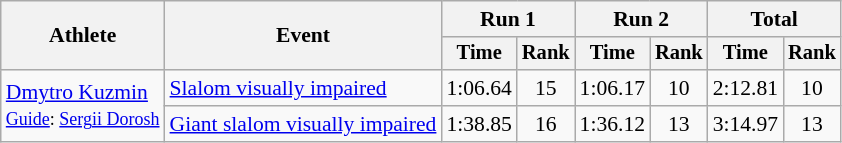<table class="wikitable" style="font-size:90%">
<tr>
<th rowspan=2>Athlete</th>
<th rowspan=2>Event</th>
<th colspan=2>Run 1</th>
<th colspan=2>Run 2</th>
<th colspan=2>Total</th>
</tr>
<tr style="font-size:95%">
<th>Time</th>
<th>Rank</th>
<th>Time</th>
<th>Rank</th>
<th>Time</th>
<th>Rank</th>
</tr>
<tr align=center>
<td rowspan=2 align=left><a href='#'>Dmytro Kuzmin</a><br><small><a href='#'>Guide</a>: <a href='#'>Sergii Dorosh</a></small></td>
<td align=left><a href='#'>Slalom visually impaired</a></td>
<td>1:06.64</td>
<td>15</td>
<td>1:06.17</td>
<td>10</td>
<td>2:12.81</td>
<td>10</td>
</tr>
<tr align=center>
<td align=left><a href='#'>Giant slalom visually impaired</a></td>
<td>1:38.85</td>
<td>16</td>
<td>1:36.12</td>
<td>13</td>
<td>3:14.97</td>
<td>13</td>
</tr>
</table>
